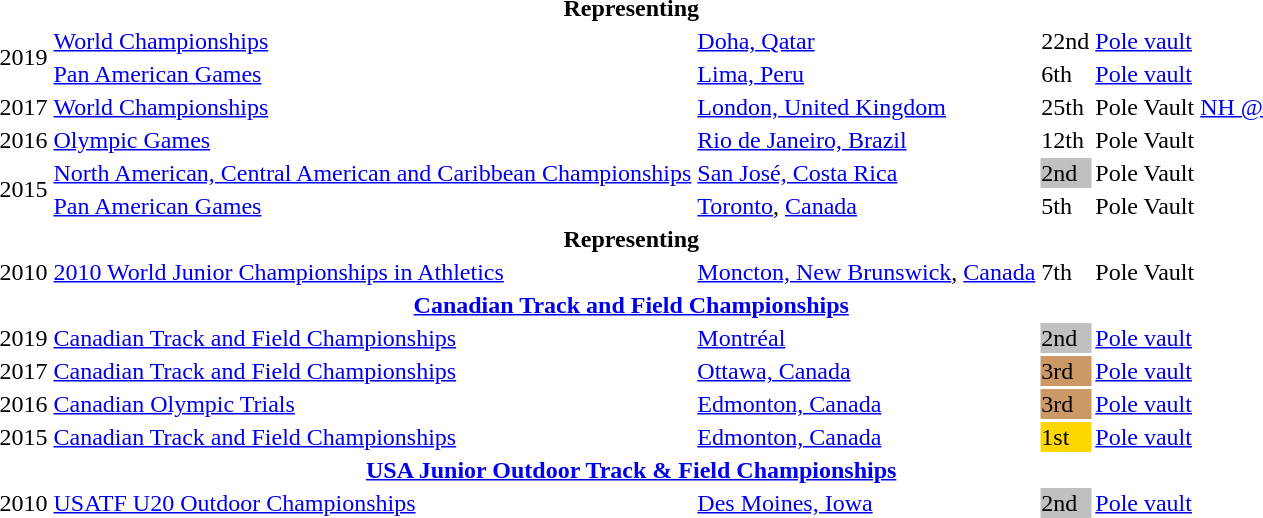<table>
<tr>
<th colspan="6">Representing </th>
</tr>
<tr>
<td rowspan=2>2019</td>
<td><a href='#'>World Championships</a></td>
<td><a href='#'>Doha, Qatar</a></td>
<td>22nd</td>
<td><a href='#'>Pole vault</a></td>
<td><a href='#'></a></td>
</tr>
<tr>
<td><a href='#'>Pan American Games</a></td>
<td><a href='#'>Lima, Peru</a></td>
<td>6th</td>
<td><a href='#'>Pole vault</a></td>
<td><a href='#'></a></td>
</tr>
<tr>
<td>2017</td>
<td><a href='#'>World Championships</a></td>
<td><a href='#'>London, United Kingdom</a></td>
<td>25th</td>
<td>Pole Vault</td>
<td><a href='#'>NH @ </a></td>
</tr>
<tr>
<td>2016</td>
<td><a href='#'>Olympic Games</a></td>
<td><a href='#'>Rio de Janeiro, Brazil</a></td>
<td>12th</td>
<td>Pole Vault</td>
<td><a href='#'></a></td>
</tr>
<tr>
<td rowspan=2>2015</td>
<td><a href='#'>North American, Central American and Caribbean Championships</a></td>
<td><a href='#'>San José, Costa Rica</a></td>
<td bgcolor=silver>2nd</td>
<td>Pole Vault</td>
<td><a href='#'></a></td>
</tr>
<tr>
<td><a href='#'>Pan American Games</a></td>
<td><a href='#'>Toronto</a>, <a href='#'>Canada</a></td>
<td>5th</td>
<td>Pole Vault</td>
<td><a href='#'></a></td>
</tr>
<tr>
<th colspan="6">Representing </th>
</tr>
<tr>
<td rowspan=1>2010</td>
<td><a href='#'>2010 World Junior Championships in Athletics</a></td>
<td><a href='#'>Moncton, New Brunswick</a>, <a href='#'>Canada</a></td>
<td>7th</td>
<td>Pole Vault</td>
<td><a href='#'></a></td>
</tr>
<tr>
<th colspan="6"><a href='#'>Canadian Track and Field Championships</a></th>
</tr>
<tr>
<td>2019</td>
<td><a href='#'>Canadian Track and Field Championships</a></td>
<td><a href='#'>Montréal</a></td>
<td bgcolor=silver>2nd</td>
<td><a href='#'>Pole vault</a></td>
<td></td>
</tr>
<tr>
<td>2017</td>
<td><a href='#'>Canadian Track and Field Championships</a></td>
<td><a href='#'>Ottawa, Canada</a></td>
<td bgcolor=cc9966>3rd</td>
<td><a href='#'>Pole vault</a></td>
<td></td>
</tr>
<tr>
<td>2016</td>
<td><a href='#'>Canadian Olympic Trials</a></td>
<td><a href='#'>Edmonton, Canada</a></td>
<td bgcolor=cc9966>3rd</td>
<td><a href='#'>Pole vault</a></td>
<td></td>
</tr>
<tr>
<td>2015</td>
<td><a href='#'>Canadian Track and Field Championships</a></td>
<td><a href='#'>Edmonton, Canada</a></td>
<td bgcolor=gold>1st</td>
<td><a href='#'>Pole vault</a></td>
<td></td>
</tr>
<tr>
<th colspan="6"><a href='#'>USA Junior Outdoor Track & Field Championships</a></th>
</tr>
<tr>
<td>2010</td>
<td><a href='#'>USATF U20 Outdoor Championships</a></td>
<td><a href='#'>Des Moines, Iowa</a></td>
<td bgcolor=silver>2nd</td>
<td><a href='#'>Pole vault</a></td>
<td></td>
</tr>
<tr>
</tr>
</table>
